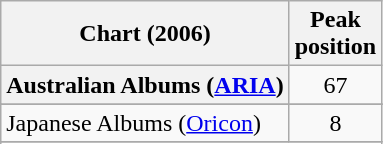<table class="wikitable sortable plainrowheaders "style="text-align:center">
<tr>
<th scope="col">Chart (2006)</th>
<th scope="col">Peak<br>position</th>
</tr>
<tr>
<th scope="row">Australian Albums (<a href='#'>ARIA</a>)</th>
<td>67</td>
</tr>
<tr>
</tr>
<tr>
</tr>
<tr>
</tr>
<tr>
</tr>
<tr>
</tr>
<tr>
<td style="text-align:left;">Japanese Albums (<a href='#'>Oricon</a>)</td>
<td style="text-align:center;">8</td>
</tr>
<tr>
</tr>
<tr>
</tr>
<tr>
</tr>
<tr>
</tr>
<tr>
</tr>
</table>
